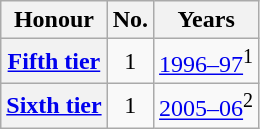<table class="wikitable plainrowheaders">
<tr>
<th scope=col>Honour</th>
<th scope=col>No.</th>
<th scope=col>Years</th>
</tr>
<tr>
<th scope=row><a href='#'>Fifth tier</a></th>
<td align=center>1</td>
<td><a href='#'>1996–97</a><sup>1</sup></td>
</tr>
<tr>
<th scope=row><a href='#'>Sixth tier</a></th>
<td align=center>1</td>
<td><a href='#'>2005–06</a><sup>2</sup></td>
</tr>
</table>
